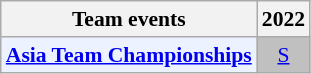<table class="wikitable" style="font-size: 90%; text-align:center">
<tr>
<th>Team events</th>
<th>2022</th>
</tr>
<tr>
<td bgcolor="#ECF2FF"; align="left"><strong><a href='#'>Asia Team Championships</a></strong></td>
<td bgcolor=silver><a href='#'>S</a></td>
</tr>
</table>
